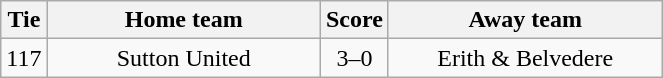<table class="wikitable" style="text-align:center;">
<tr>
<th width=20>Tie</th>
<th width=175>Home team</th>
<th width=20>Score</th>
<th width=175>Away team</th>
</tr>
<tr>
<td>117</td>
<td>Sutton United</td>
<td>3–0</td>
<td>Erith & Belvedere</td>
</tr>
</table>
